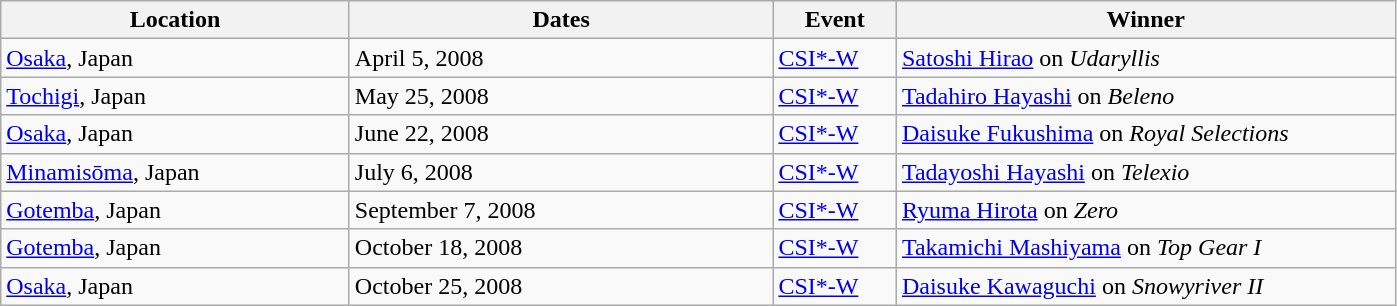<table class="wikitable">
<tr>
<th width=225>Location</th>
<th width=275>Dates</th>
<th width=75>Event</th>
<th width=325>Winner</th>
</tr>
<tr>
<td> <a href='#'>Osaka</a>, Japan</td>
<td>April 5, 2008</td>
<td><a href='#'>CSI*-W</a></td>
<td> <a href='#'>Satoshi Hirao</a> on <em>Udaryllis</em></td>
</tr>
<tr>
<td> <a href='#'>Tochigi</a>, Japan</td>
<td>May 25, 2008</td>
<td><a href='#'>CSI*-W</a></td>
<td> <a href='#'>Tadahiro Hayashi</a> on <em>Beleno</em></td>
</tr>
<tr>
<td> <a href='#'>Osaka</a>, Japan</td>
<td>June 22, 2008</td>
<td><a href='#'>CSI*-W</a></td>
<td> <a href='#'>Daisuke Fukushima</a> on <em>Royal Selections</em></td>
</tr>
<tr>
<td> <a href='#'>Minamisōma</a>, Japan</td>
<td>July 6, 2008</td>
<td><a href='#'>CSI*-W</a></td>
<td> <a href='#'>Tadayoshi Hayashi</a> on <em>Telexio</em></td>
</tr>
<tr>
<td> <a href='#'>Gotemba</a>, Japan</td>
<td>September 7, 2008</td>
<td><a href='#'>CSI*-W</a></td>
<td> <a href='#'>Ryuma Hirota</a> on <em>Zero</em></td>
</tr>
<tr>
<td> <a href='#'>Gotemba</a>, Japan</td>
<td>October 18, 2008</td>
<td><a href='#'>CSI*-W</a></td>
<td> <a href='#'>Takamichi Mashiyama</a> on <em>Top Gear I</em></td>
</tr>
<tr>
<td> <a href='#'>Osaka</a>, Japan</td>
<td>October 25, 2008</td>
<td><a href='#'>CSI*-W</a></td>
<td> <a href='#'>Daisuke Kawaguchi</a> on <em>Snowyriver II</em></td>
</tr>
</table>
